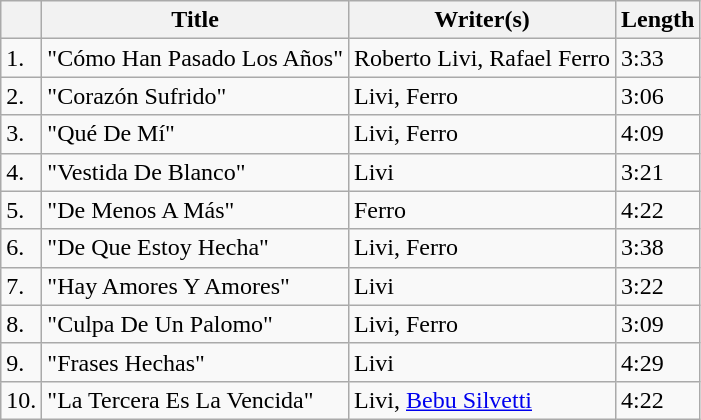<table class="wikitable">
<tr>
<th></th>
<th>Title</th>
<th>Writer(s)</th>
<th>Length</th>
</tr>
<tr>
<td>1.</td>
<td>"Cómo Han Pasado Los Años"</td>
<td>Roberto Livi, Rafael Ferro</td>
<td>3:33</td>
</tr>
<tr>
<td>2.</td>
<td>"Corazón Sufrido"</td>
<td>Livi, Ferro</td>
<td>3:06</td>
</tr>
<tr>
<td>3.</td>
<td>"Qué De Mí"</td>
<td>Livi, Ferro</td>
<td>4:09</td>
</tr>
<tr>
<td>4.</td>
<td>"Vestida De Blanco"</td>
<td>Livi</td>
<td>3:21</td>
</tr>
<tr>
<td>5.</td>
<td>"De Menos A Más"</td>
<td>Ferro</td>
<td>4:22</td>
</tr>
<tr>
<td>6.</td>
<td>"De Que Estoy Hecha"</td>
<td>Livi, Ferro</td>
<td>3:38</td>
</tr>
<tr>
<td>7.</td>
<td>"Hay Amores Y Amores"</td>
<td>Livi</td>
<td>3:22</td>
</tr>
<tr>
<td>8.</td>
<td>"Culpa De Un Palomo"</td>
<td>Livi, Ferro</td>
<td>3:09</td>
</tr>
<tr>
<td>9.</td>
<td>"Frases Hechas"</td>
<td>Livi</td>
<td>4:29</td>
</tr>
<tr>
<td>10.</td>
<td>"La Tercera Es La Vencida"</td>
<td>Livi, <a href='#'>Bebu Silvetti</a></td>
<td>4:22</td>
</tr>
</table>
